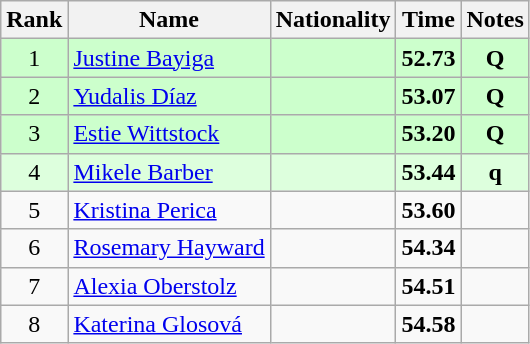<table class="wikitable sortable" style="text-align:center">
<tr>
<th>Rank</th>
<th>Name</th>
<th>Nationality</th>
<th>Time</th>
<th>Notes</th>
</tr>
<tr bgcolor=ccffcc>
<td>1</td>
<td align=left><a href='#'>Justine Bayiga</a></td>
<td align=left></td>
<td><strong>52.73</strong></td>
<td><strong>Q</strong></td>
</tr>
<tr bgcolor=ccffcc>
<td>2</td>
<td align=left><a href='#'>Yudalis Díaz</a></td>
<td align=left></td>
<td><strong>53.07</strong></td>
<td><strong>Q</strong></td>
</tr>
<tr bgcolor=ccffcc>
<td>3</td>
<td align=left><a href='#'>Estie Wittstock</a></td>
<td align=left></td>
<td><strong>53.20</strong></td>
<td><strong>Q</strong></td>
</tr>
<tr bgcolor=ddffdd>
<td>4</td>
<td align=left><a href='#'>Mikele Barber</a></td>
<td align=left></td>
<td><strong>53.44</strong></td>
<td><strong>q</strong></td>
</tr>
<tr>
<td>5</td>
<td align=left><a href='#'>Kristina Perica</a></td>
<td align=left></td>
<td><strong>53.60</strong></td>
<td></td>
</tr>
<tr>
<td>6</td>
<td align=left><a href='#'>Rosemary Hayward</a></td>
<td align=left></td>
<td><strong>54.34</strong></td>
<td></td>
</tr>
<tr>
<td>7</td>
<td align=left><a href='#'>Alexia Oberstolz</a></td>
<td align=left></td>
<td><strong>54.51</strong></td>
<td></td>
</tr>
<tr>
<td>8</td>
<td align=left><a href='#'>Katerina Glosová</a></td>
<td align=left></td>
<td><strong>54.58</strong></td>
<td></td>
</tr>
</table>
